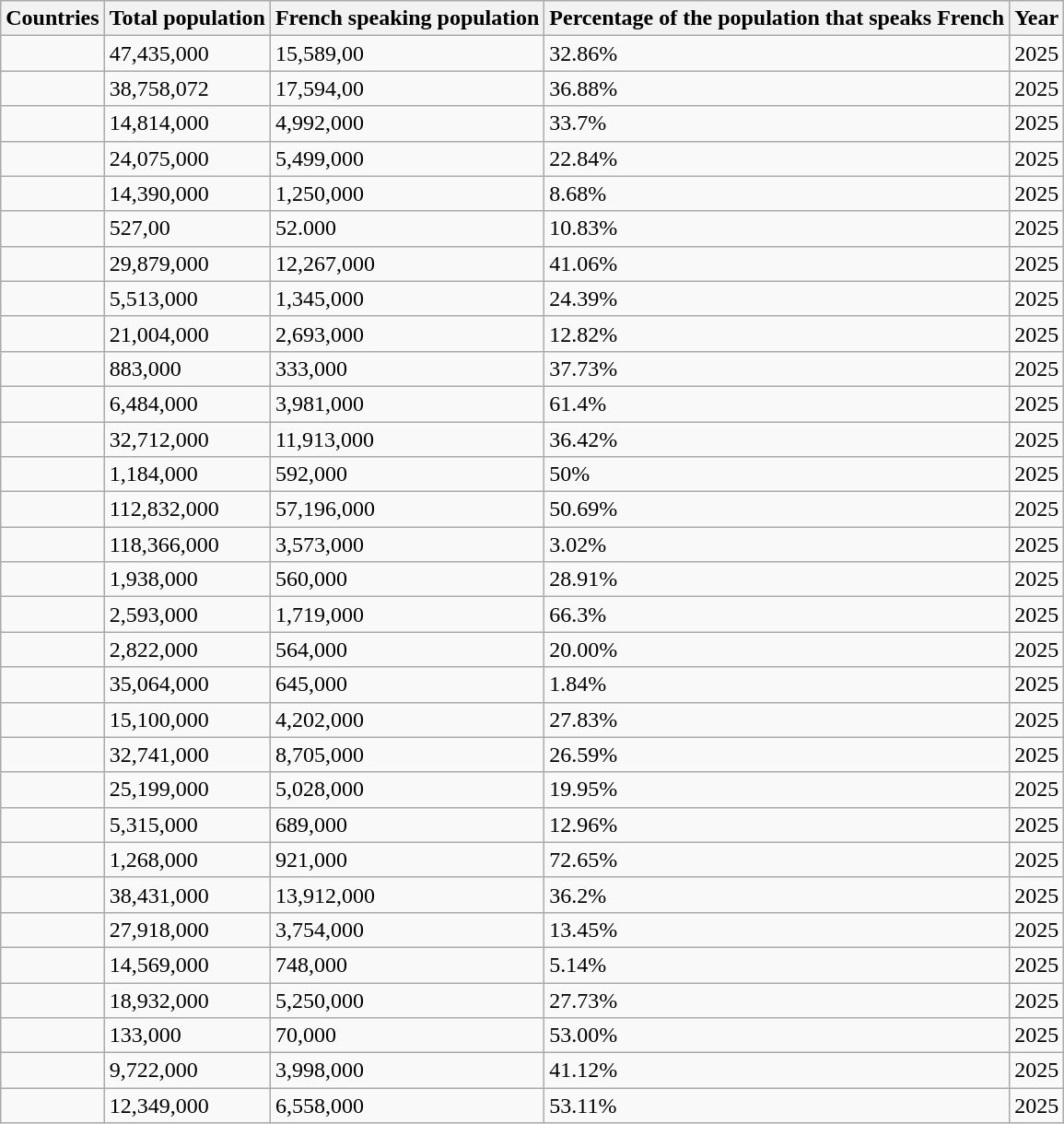<table class="wikitable sortable">
<tr>
<th>Countries</th>
<th>Total population</th>
<th>French speaking population</th>
<th>Percentage of the population that speaks French</th>
<th>Year</th>
</tr>
<tr>
<td align=left></td>
<td>47,435,000</td>
<td>15,589,00</td>
<td>32.86%</td>
<td>2025</td>
</tr>
<tr>
<td align=left></td>
<td>38,758,072</td>
<td>17,594,00</td>
<td>36.88%</td>
<td>2025</td>
</tr>
<tr>
<td align=left></td>
<td>14,814,000</td>
<td>4,992,000</td>
<td>33.7%</td>
<td>2025</td>
</tr>
<tr>
<td align=left></td>
<td>24,075,000</td>
<td>5,499,000</td>
<td>22.84%</td>
<td>2025</td>
</tr>
<tr>
<td align=left></td>
<td>14,390,000</td>
<td>1,250,000</td>
<td>8.68%</td>
<td>2025</td>
</tr>
<tr>
<td align=left><em></em></td>
<td>527,00</td>
<td>52.000</td>
<td>10.83%</td>
<td>2025</td>
</tr>
<tr>
<td align=left></td>
<td>29,879,000</td>
<td>12,267,000</td>
<td>41.06%</td>
<td>2025</td>
</tr>
<tr>
<td align=left></td>
<td>5,513,000</td>
<td>1,345,000</td>
<td>24.39%</td>
<td>2025</td>
</tr>
<tr>
<td align=left></td>
<td>21,004,000</td>
<td>2,693,000</td>
<td>12.82%</td>
<td>2025</td>
</tr>
<tr>
<td align=left></td>
<td>883,000</td>
<td>333,000</td>
<td>37.73%</td>
<td>2025</td>
</tr>
<tr>
<td align=left></td>
<td>6,484,000</td>
<td>3,981,000</td>
<td>61.4%</td>
<td>2025</td>
</tr>
<tr>
<td align=left></td>
<td>32,712,000</td>
<td>11,913,000</td>
<td>36.42%</td>
<td>2025</td>
</tr>
<tr>
<td align=left></td>
<td>1,184,000</td>
<td>592,000</td>
<td>50%</td>
<td>2025</td>
</tr>
<tr>
<td align=left></td>
<td>112,832,000</td>
<td>57,196,000</td>
<td>50.69%</td>
<td>2025</td>
</tr>
<tr>
<td align=left><em></em></td>
<td>118,366,000</td>
<td>3,573,000</td>
<td>3.02%</td>
<td>2025</td>
</tr>
<tr>
<td align=left><em></em></td>
<td>1,938,000</td>
<td>560,000</td>
<td>28.91%</td>
<td>2025</td>
</tr>
<tr>
<td align=left></td>
<td>2,593,000</td>
<td>1,719,000</td>
<td>66.3%</td>
<td>2025</td>
</tr>
<tr>
<td align=left><em></em></td>
<td>2,822,000</td>
<td>564,000</td>
<td>20.00%</td>
<td>2025</td>
</tr>
<tr>
<td align=left><em></em></td>
<td>35,064,000</td>
<td>645,000</td>
<td>1.84%</td>
<td>2025</td>
</tr>
<tr>
<td align=left></td>
<td>15,100,000</td>
<td>4,202,000</td>
<td>27.83%</td>
<td>2025</td>
</tr>
<tr>
<td align=left></td>
<td>32,741,000</td>
<td>8,705,000</td>
<td>26.59%</td>
<td>2025</td>
</tr>
<tr>
<td align=left></td>
<td>25,199,000</td>
<td>5,028,000</td>
<td>19.95%</td>
<td>2025</td>
</tr>
<tr>
<td align=left></td>
<td>5,315,000</td>
<td>689,000</td>
<td>12.96%</td>
<td>2025</td>
</tr>
<tr>
<td align=left></td>
<td>1,268,000</td>
<td>921,000</td>
<td>72.65%</td>
<td>2025</td>
</tr>
<tr>
<td align=left></td>
<td>38,431,000</td>
<td>13,912,000</td>
<td>36.2%</td>
<td>2025</td>
</tr>
<tr>
<td align=left></td>
<td>27,918,000</td>
<td>3,754,000</td>
<td>13.45%</td>
<td>2025</td>
</tr>
<tr>
<td align=left></td>
<td>14,569,000</td>
<td>748,000</td>
<td>5.14%</td>
<td>2025</td>
</tr>
<tr>
<td align=left></td>
<td>18,932,000</td>
<td>5,250,000</td>
<td>27.73%</td>
<td>2025</td>
</tr>
<tr>
<td align=left></td>
<td>133,000</td>
<td>70,000</td>
<td>53.00%</td>
<td>2025</td>
</tr>
<tr>
<td align=left></td>
<td>9,722,000</td>
<td>3,998,000</td>
<td>41.12%</td>
<td>2025</td>
</tr>
<tr>
<td align=left></td>
<td>12,349,000</td>
<td>6,558,000</td>
<td>53.11%</td>
<td>2025</td>
</tr>
</table>
